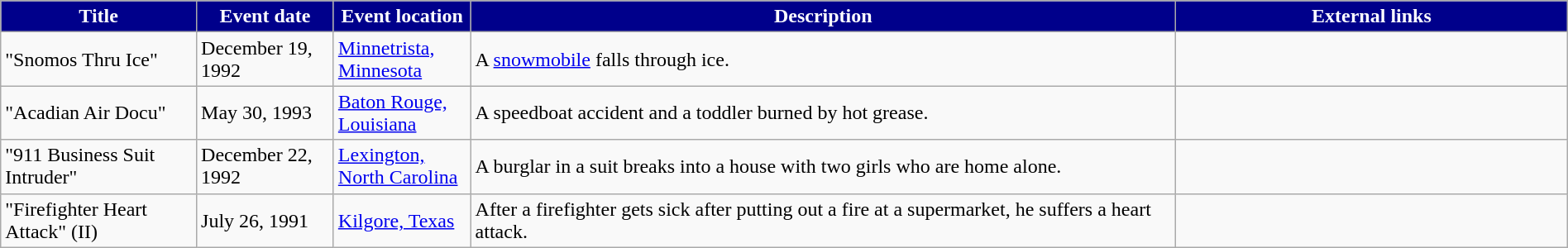<table class="wikitable" style="width: 100%;">
<tr>
<th style="background: #00008B; color: #FFFFFF; width: 10%;">Title</th>
<th style="background: #00008B; color: #FFFFFF; width: 7%;">Event date</th>
<th style="background: #00008B; color: #FFFFFF; width: 7%;">Event location</th>
<th style="background: #00008B; color: #FFFFFF; width: 36%;">Description</th>
<th style="background: #00008B; color: #FFFFFF; width: 20%;">External links</th>
</tr>
<tr>
<td>"Snomos Thru Ice"</td>
<td>December 19, 1992</td>
<td><a href='#'>Minnetrista, Minnesota</a></td>
<td>A <a href='#'>snowmobile</a> falls through ice.</td>
<td></td>
</tr>
<tr>
<td>"Acadian Air Docu"</td>
<td>May 30, 1993</td>
<td><a href='#'>Baton Rouge, Louisiana</a></td>
<td>A speedboat accident and a toddler burned by hot grease.</td>
<td></td>
</tr>
<tr>
<td>"911 Business Suit Intruder"</td>
<td>December 22, 1992</td>
<td><a href='#'>Lexington, North Carolina</a></td>
<td>A burglar in a suit breaks into a house with two girls who are home alone.</td>
<td></td>
</tr>
<tr>
<td>"Firefighter Heart Attack" (II)</td>
<td>July 26, 1991</td>
<td><a href='#'>Kilgore, Texas</a></td>
<td>After a firefighter gets sick after putting out a fire at a supermarket, he suffers a heart attack.</td>
<td></td>
</tr>
</table>
